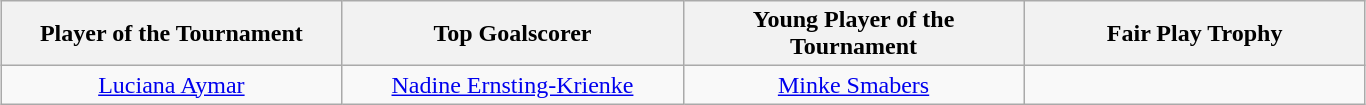<table class=wikitable style="margin:auto; text-align:center">
<tr>
<th style="width: 220px;">Player of the Tournament</th>
<th style="width: 220px;">Top Goalscorer</th>
<th style="width: 220px;">Young Player of the Tournament</th>
<th style="width: 220px;">Fair Play Trophy</th>
</tr>
<tr>
<td> <a href='#'>Luciana Aymar</a></td>
<td> <a href='#'>Nadine Ernsting-Krienke</a></td>
<td> <a href='#'>Minke Smabers</a></td>
<td></td>
</tr>
</table>
